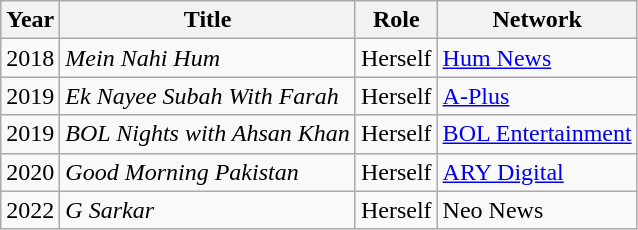<table class="wikitable sortable plainrowheaders">
<tr style="text-align:center;">
<th scope="col">Year</th>
<th scope="col">Title</th>
<th scope="col">Role</th>
<th scope="col">Network</th>
</tr>
<tr>
<td>2018</td>
<td><em>Mein Nahi Hum</em></td>
<td>Herself</td>
<td><a href='#'>Hum News</a></td>
</tr>
<tr>
<td>2019</td>
<td><em>Ek Nayee Subah With Farah</em></td>
<td>Herself</td>
<td><a href='#'>A-Plus</a></td>
</tr>
<tr>
<td>2019</td>
<td><em>BOL Nights with Ahsan Khan</em></td>
<td>Herself</td>
<td><a href='#'>BOL Entertainment</a></td>
</tr>
<tr>
<td>2020</td>
<td><em>Good Morning Pakistan</em></td>
<td>Herself</td>
<td><a href='#'>ARY Digital</a></td>
</tr>
<tr>
<td>2022</td>
<td><em>G Sarkar</em></td>
<td>Herself</td>
<td>Neo News</td>
</tr>
</table>
